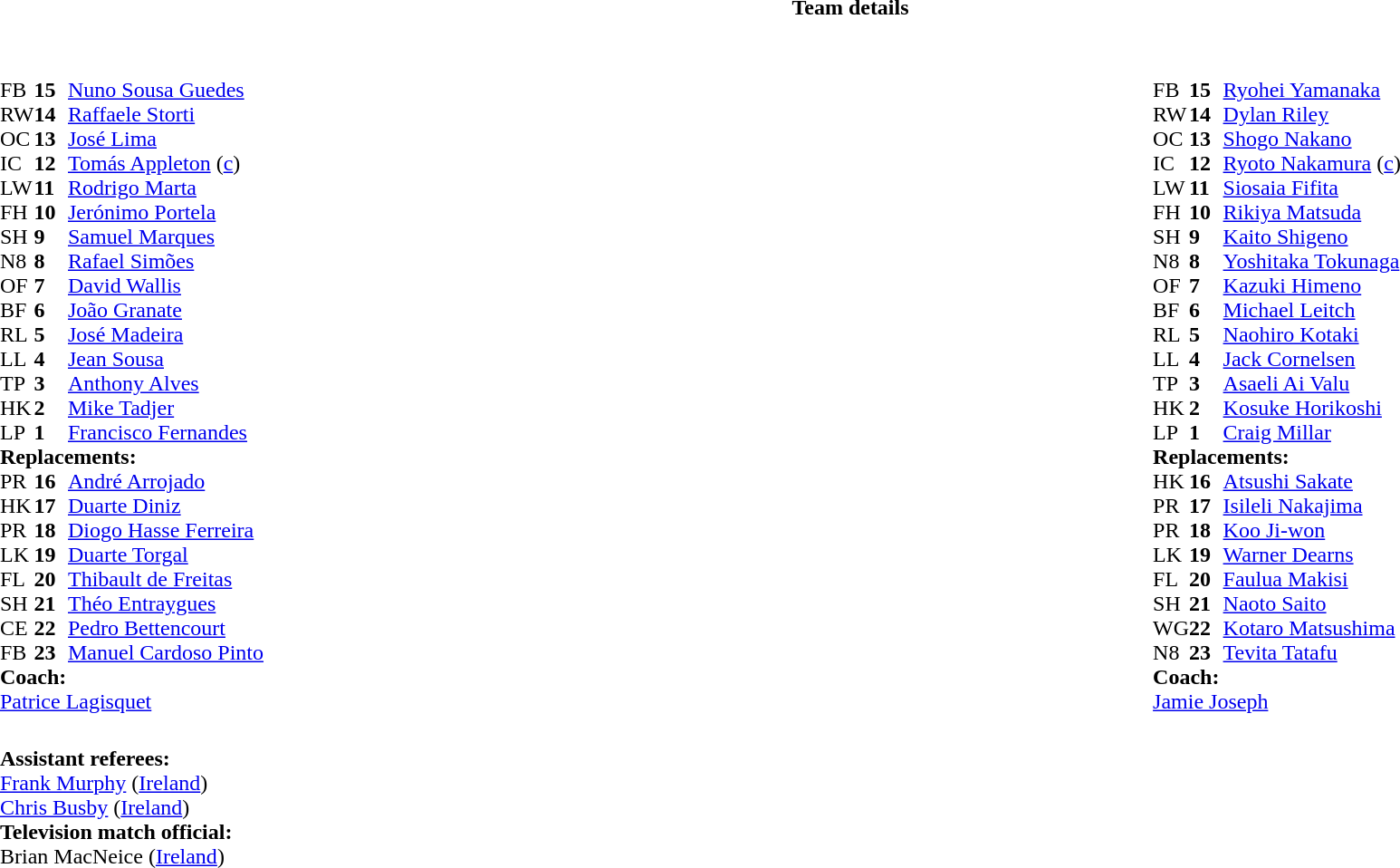<table border="0" style="width:100%;" class="collapsible collapsed">
<tr>
<th>Team details</th>
</tr>
<tr>
<td><br><table style="width:100%">
<tr>
<td style="vertical-align:top;width:50%"><br><table cellspacing="0" cellpadding="0">
<tr>
<th width="25"></th>
<th width="25"></th>
</tr>
<tr>
<td>FB</td>
<td><strong>15</strong></td>
<td><a href='#'>Nuno Sousa Guedes</a></td>
<td></td>
<td></td>
</tr>
<tr>
<td>RW</td>
<td><strong>14</strong></td>
<td><a href='#'>Raffaele Storti</a></td>
</tr>
<tr>
<td>OC</td>
<td><strong>13</strong></td>
<td><a href='#'>José Lima</a></td>
<td></td>
<td></td>
</tr>
<tr>
<td>IC</td>
<td><strong>12</strong></td>
<td><a href='#'>Tomás Appleton</a> (<a href='#'>c</a>)</td>
</tr>
<tr>
<td>LW</td>
<td><strong>11</strong></td>
<td><a href='#'>Rodrigo Marta</a></td>
</tr>
<tr>
<td>FH</td>
<td><strong>10</strong></td>
<td><a href='#'>Jerónimo Portela</a></td>
</tr>
<tr>
<td>SH</td>
<td><strong>9</strong></td>
<td><a href='#'>Samuel Marques</a></td>
</tr>
<tr>
<td>N8</td>
<td><strong>8</strong></td>
<td><a href='#'>Rafael Simões</a></td>
<td></td>
<td></td>
</tr>
<tr>
<td>OF</td>
<td><strong>7</strong></td>
<td><a href='#'>David Wallis</a></td>
</tr>
<tr>
<td>BF</td>
<td><strong>6</strong></td>
<td><a href='#'>João Granate</a></td>
</tr>
<tr>
<td>RL</td>
<td><strong>5</strong></td>
<td><a href='#'>José Madeira</a></td>
<td></td>
<td></td>
</tr>
<tr>
<td>LL</td>
<td><strong>4</strong></td>
<td><a href='#'>Jean Sousa</a></td>
</tr>
<tr>
<td>TP</td>
<td><strong>3</strong></td>
<td><a href='#'>Anthony Alves</a></td>
<td></td>
<td></td>
</tr>
<tr>
<td>HK</td>
<td><strong>2</strong></td>
<td><a href='#'>Mike Tadjer</a></td>
</tr>
<tr>
<td>LP</td>
<td><strong>1</strong></td>
<td><a href='#'>Francisco Fernandes</a></td>
<td></td>
<td></td>
</tr>
<tr>
<td colspan=3><strong>Replacements:</strong></td>
</tr>
<tr>
<td>PR</td>
<td><strong>16</strong></td>
<td><a href='#'>André Arrojado</a></td>
<td></td>
<td></td>
</tr>
<tr>
<td>HK</td>
<td><strong>17</strong></td>
<td><a href='#'>Duarte Diniz</a></td>
</tr>
<tr>
<td>PR</td>
<td><strong>18</strong></td>
<td><a href='#'>Diogo Hasse Ferreira</a></td>
<td></td>
<td></td>
</tr>
<tr>
<td>LK</td>
<td><strong>19</strong></td>
<td><a href='#'>Duarte Torgal</a></td>
<td></td>
<td></td>
</tr>
<tr>
<td>FL</td>
<td><strong>20</strong></td>
<td><a href='#'>Thibault de Freitas</a></td>
<td></td>
<td></td>
</tr>
<tr>
<td>SH</td>
<td><strong>21</strong></td>
<td><a href='#'>Théo Entraygues</a></td>
</tr>
<tr>
<td>CE</td>
<td><strong>22</strong></td>
<td><a href='#'>Pedro Bettencourt</a></td>
<td></td>
<td></td>
</tr>
<tr>
<td>FB</td>
<td><strong>23</strong></td>
<td><a href='#'>Manuel Cardoso Pinto</a></td>
<td></td>
<td></td>
</tr>
<tr>
<td colspan=3><strong>Coach:</strong></td>
</tr>
<tr>
<td colspan="4"> <a href='#'>Patrice Lagisquet</a></td>
</tr>
</table>
</td>
<td style="vertical-align:top;width:50%"><br><table cellspacing="0" cellpadding="0" style="margin:auto">
<tr>
<th width="25"></th>
<th width="25"></th>
</tr>
<tr>
<td>FB</td>
<td><strong>15</strong></td>
<td><a href='#'>Ryohei Yamanaka</a></td>
</tr>
<tr>
<td>RW</td>
<td><strong>14</strong></td>
<td><a href='#'>Dylan Riley</a></td>
<td></td>
<td></td>
</tr>
<tr>
<td>OC</td>
<td><strong>13</strong></td>
<td><a href='#'>Shogo Nakano</a></td>
</tr>
<tr>
<td>IC</td>
<td><strong>12</strong></td>
<td><a href='#'>Ryoto Nakamura</a> (<a href='#'>c</a>)</td>
</tr>
<tr>
<td>LW</td>
<td><strong>11</strong></td>
<td><a href='#'>Siosaia Fifita</a></td>
</tr>
<tr>
<td>FH</td>
<td><strong>10</strong></td>
<td><a href='#'>Rikiya Matsuda</a></td>
</tr>
<tr>
<td>SH</td>
<td><strong>9</strong></td>
<td><a href='#'>Kaito Shigeno</a></td>
<td></td>
<td></td>
</tr>
<tr>
<td>N8</td>
<td><strong>8</strong></td>
<td><a href='#'>Yoshitaka Tokunaga</a></td>
<td></td>
<td></td>
</tr>
<tr>
<td>OF</td>
<td><strong>7</strong></td>
<td><a href='#'>Kazuki Himeno</a></td>
</tr>
<tr>
<td>BF</td>
<td><strong>6</strong></td>
<td><a href='#'>Michael Leitch</a></td>
<td></td>
</tr>
<tr>
<td>RL</td>
<td><strong>5</strong></td>
<td><a href='#'>Naohiro Kotaki</a></td>
<td></td>
<td></td>
</tr>
<tr>
<td>LL</td>
<td><strong>4</strong></td>
<td><a href='#'>Jack Cornelsen</a></td>
</tr>
<tr>
<td>TP</td>
<td><strong>3</strong></td>
<td><a href='#'>Asaeli Ai Valu</a></td>
<td></td>
<td></td>
</tr>
<tr>
<td>HK</td>
<td><strong>2</strong></td>
<td><a href='#'>Kosuke Horikoshi</a></td>
<td></td>
<td></td>
</tr>
<tr>
<td>LP</td>
<td><strong>1</strong></td>
<td><a href='#'>Craig Millar</a></td>
<td></td>
<td></td>
<td></td>
</tr>
<tr>
<td colspan=3><strong>Replacements:</strong></td>
</tr>
<tr>
<td>HK</td>
<td><strong>16</strong></td>
<td><a href='#'>Atsushi Sakate</a></td>
<td></td>
<td></td>
</tr>
<tr>
<td>PR</td>
<td><strong>17</strong></td>
<td><a href='#'>Isileli Nakajima</a></td>
<td></td>
<td></td>
</tr>
<tr>
<td>PR</td>
<td><strong>18</strong></td>
<td><a href='#'>Koo Ji-won</a></td>
<td></td>
<td></td>
<td></td>
</tr>
<tr>
<td>LK</td>
<td><strong>19</strong></td>
<td><a href='#'>Warner Dearns</a></td>
<td></td>
<td></td>
</tr>
<tr>
<td>FL</td>
<td><strong>20</strong></td>
<td><a href='#'>Faulua Makisi</a></td>
</tr>
<tr>
<td>SH</td>
<td><strong>21</strong></td>
<td><a href='#'>Naoto Saito</a></td>
<td></td>
<td></td>
</tr>
<tr>
<td>WG</td>
<td><strong>22</strong></td>
<td><a href='#'>Kotaro Matsushima</a></td>
<td></td>
<td></td>
</tr>
<tr>
<td>N8</td>
<td><strong>23</strong></td>
<td><a href='#'>Tevita Tatafu</a></td>
<td></td>
<td></td>
</tr>
<tr>
<td colspan=3><strong>Coach:</strong></td>
</tr>
<tr>
<td colspan="4"> <a href='#'>Jamie Joseph</a></td>
</tr>
</table>
</td>
</tr>
</table>
<table style="width:100%">
<tr>
<td><br><strong>Assistant referees:</strong>
<br><a href='#'>Frank Murphy</a> (<a href='#'>Ireland</a>)
<br><a href='#'>Chris Busby</a> (<a href='#'>Ireland</a>)
<br><strong>Television match official:</strong>
<br>Brian MacNeice (<a href='#'>Ireland</a>)</td>
</tr>
</table>
</td>
</tr>
</table>
